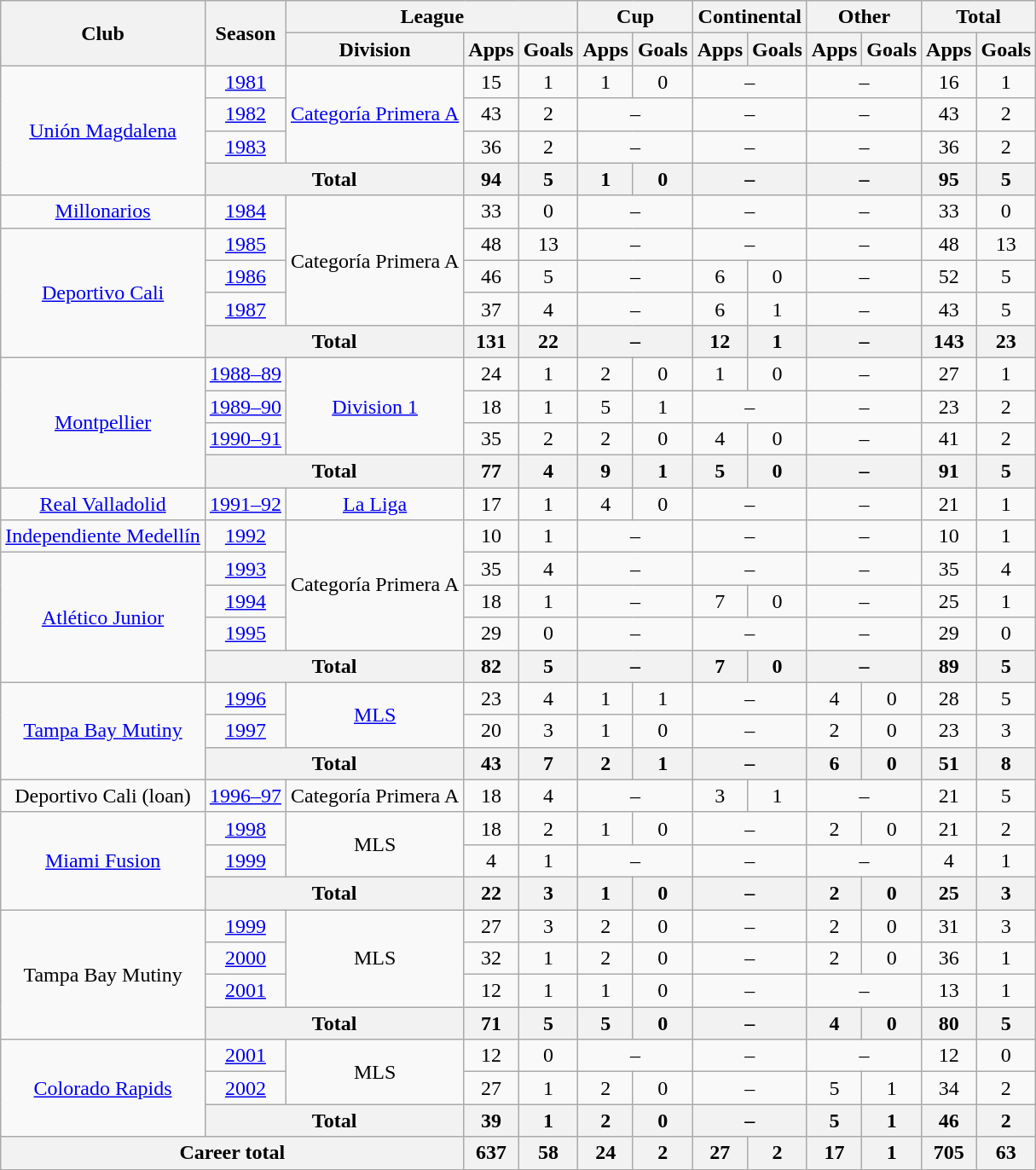<table class="wikitable" style="text-align:center">
<tr>
<th rowspan="2">Club</th>
<th rowspan="2">Season</th>
<th colspan="3">League</th>
<th colspan="2">Cup</th>
<th colspan="2">Continental</th>
<th colspan="2">Other</th>
<th colspan="2">Total</th>
</tr>
<tr>
<th>Division</th>
<th>Apps</th>
<th>Goals</th>
<th>Apps</th>
<th>Goals</th>
<th>Apps</th>
<th>Goals</th>
<th>Apps</th>
<th>Goals</th>
<th>Apps</th>
<th>Goals</th>
</tr>
<tr>
<td rowspan="4"><a href='#'>Unión Magdalena</a></td>
<td><a href='#'>1981</a></td>
<td rowspan="3"><a href='#'>Categoría Primera A</a></td>
<td>15</td>
<td>1</td>
<td>1</td>
<td>0</td>
<td colspan="2">–</td>
<td colspan="2">–</td>
<td>16</td>
<td>1</td>
</tr>
<tr>
<td><a href='#'>1982</a></td>
<td>43</td>
<td>2</td>
<td colspan="2">–</td>
<td colspan="2">–</td>
<td colspan="2">–</td>
<td>43</td>
<td>2</td>
</tr>
<tr>
<td><a href='#'>1983</a></td>
<td>36</td>
<td>2</td>
<td colspan="2">–</td>
<td colspan="2">–</td>
<td colspan="2">–</td>
<td>36</td>
<td>2</td>
</tr>
<tr>
<th colspan="2">Total</th>
<th>94</th>
<th>5</th>
<th>1</th>
<th>0</th>
<th colspan="2">–</th>
<th colspan="2">–</th>
<th>95</th>
<th>5</th>
</tr>
<tr>
<td><a href='#'>Millonarios</a></td>
<td><a href='#'>1984</a></td>
<td rowspan="4">Categoría Primera A</td>
<td>33</td>
<td>0</td>
<td colspan="2">–</td>
<td colspan="2">–</td>
<td colspan="2">–</td>
<td>33</td>
<td>0</td>
</tr>
<tr>
<td rowspan="4"><a href='#'>Deportivo Cali</a></td>
<td><a href='#'>1985</a></td>
<td>48</td>
<td>13</td>
<td colspan="2">–</td>
<td colspan="2">–</td>
<td colspan="2">–</td>
<td>48</td>
<td>13</td>
</tr>
<tr>
<td><a href='#'>1986</a></td>
<td>46</td>
<td>5</td>
<td colspan="2">–</td>
<td>6</td>
<td>0</td>
<td colspan="2">–</td>
<td>52</td>
<td>5</td>
</tr>
<tr>
<td><a href='#'>1987</a></td>
<td>37</td>
<td>4</td>
<td colspan="2">–</td>
<td>6</td>
<td>1</td>
<td colspan="2">–</td>
<td>43</td>
<td>5</td>
</tr>
<tr>
<th colspan="2">Total</th>
<th>131</th>
<th>22</th>
<th colspan="2">–</th>
<th>12</th>
<th>1</th>
<th colspan="2">–</th>
<th>143</th>
<th>23</th>
</tr>
<tr>
<td rowspan="4"><a href='#'>Montpellier</a></td>
<td><a href='#'>1988–89</a></td>
<td rowspan="3"><a href='#'>Division 1</a></td>
<td>24</td>
<td>1</td>
<td>2</td>
<td>0</td>
<td>1</td>
<td>0</td>
<td colspan="2">–</td>
<td>27</td>
<td>1</td>
</tr>
<tr>
<td><a href='#'>1989–90</a></td>
<td>18</td>
<td>1</td>
<td>5</td>
<td>1</td>
<td colspan="2">–</td>
<td colspan="2">–</td>
<td>23</td>
<td>2</td>
</tr>
<tr>
<td><a href='#'>1990–91</a></td>
<td>35</td>
<td>2</td>
<td>2</td>
<td>0</td>
<td>4</td>
<td>0</td>
<td colspan="2">–</td>
<td>41</td>
<td>2</td>
</tr>
<tr>
<th colspan="2">Total</th>
<th>77</th>
<th>4</th>
<th>9</th>
<th>1</th>
<th>5</th>
<th>0</th>
<th colspan="2">–</th>
<th>91</th>
<th>5</th>
</tr>
<tr>
<td><a href='#'>Real Valladolid</a></td>
<td><a href='#'>1991–92</a></td>
<td><a href='#'>La Liga</a></td>
<td>17</td>
<td>1</td>
<td>4</td>
<td>0</td>
<td colspan="2">–</td>
<td colspan="2">–</td>
<td>21</td>
<td>1</td>
</tr>
<tr>
<td><a href='#'>Independiente Medellín</a></td>
<td><a href='#'>1992</a></td>
<td rowspan="4">Categoría Primera A</td>
<td>10</td>
<td>1</td>
<td colspan="2">–</td>
<td colspan="2">–</td>
<td colspan="2">–</td>
<td>10</td>
<td>1</td>
</tr>
<tr>
<td rowspan="4"><a href='#'>Atlético Junior</a></td>
<td><a href='#'>1993</a></td>
<td>35</td>
<td>4</td>
<td colspan="2">–</td>
<td colspan="2">–</td>
<td colspan="2">–</td>
<td>35</td>
<td>4</td>
</tr>
<tr>
<td><a href='#'>1994</a></td>
<td>18</td>
<td>1</td>
<td colspan="2">–</td>
<td>7</td>
<td>0</td>
<td colspan="2">–</td>
<td>25</td>
<td>1</td>
</tr>
<tr>
<td><a href='#'>1995</a></td>
<td>29</td>
<td>0</td>
<td colspan="2">–</td>
<td colspan="2">–</td>
<td colspan="2">–</td>
<td>29</td>
<td>0</td>
</tr>
<tr>
<th colspan="2">Total</th>
<th>82</th>
<th>5</th>
<th colspan="2">–</th>
<th>7</th>
<th>0</th>
<th colspan="2">–</th>
<th>89</th>
<th>5</th>
</tr>
<tr>
<td rowspan="3"><a href='#'>Tampa Bay Mutiny</a></td>
<td><a href='#'>1996</a></td>
<td rowspan="2"><a href='#'>MLS</a></td>
<td>23</td>
<td>4</td>
<td>1</td>
<td>1</td>
<td colspan="2">–</td>
<td>4</td>
<td>0</td>
<td>28</td>
<td>5</td>
</tr>
<tr>
<td><a href='#'>1997</a></td>
<td>20</td>
<td>3</td>
<td>1</td>
<td>0</td>
<td colspan="2">–</td>
<td>2</td>
<td>0</td>
<td>23</td>
<td>3</td>
</tr>
<tr>
<th colspan="2">Total</th>
<th>43</th>
<th>7</th>
<th>2</th>
<th>1</th>
<th colspan="2">–</th>
<th>6</th>
<th>0</th>
<th>51</th>
<th>8</th>
</tr>
<tr>
<td>Deportivo Cali (loan)</td>
<td><a href='#'>1996–97</a></td>
<td>Categoría Primera A</td>
<td>18</td>
<td>4</td>
<td colspan="2">–</td>
<td>3</td>
<td>1</td>
<td colspan="2">–</td>
<td>21</td>
<td>5</td>
</tr>
<tr>
<td rowspan="3"><a href='#'>Miami Fusion</a></td>
<td><a href='#'>1998</a></td>
<td rowspan="2">MLS</td>
<td>18</td>
<td>2</td>
<td>1</td>
<td>0</td>
<td colspan="2">–</td>
<td>2</td>
<td>0</td>
<td>21</td>
<td>2</td>
</tr>
<tr>
<td><a href='#'>1999</a></td>
<td>4</td>
<td>1</td>
<td colspan="2">–</td>
<td colspan="2">–</td>
<td colspan="2">–</td>
<td>4</td>
<td>1</td>
</tr>
<tr>
<th colspan="2">Total</th>
<th>22</th>
<th>3</th>
<th>1</th>
<th>0</th>
<th colspan="2">–</th>
<th>2</th>
<th>0</th>
<th>25</th>
<th>3</th>
</tr>
<tr>
<td rowspan="4">Tampa Bay Mutiny</td>
<td><a href='#'>1999</a></td>
<td rowspan="3">MLS</td>
<td>27</td>
<td>3</td>
<td>2</td>
<td>0</td>
<td colspan="2">–</td>
<td>2</td>
<td>0</td>
<td>31</td>
<td>3</td>
</tr>
<tr>
<td><a href='#'>2000</a></td>
<td>32</td>
<td>1</td>
<td>2</td>
<td>0</td>
<td colspan="2">–</td>
<td>2</td>
<td>0</td>
<td>36</td>
<td>1</td>
</tr>
<tr>
<td><a href='#'>2001</a></td>
<td>12</td>
<td>1</td>
<td>1</td>
<td>0</td>
<td colspan="2">–</td>
<td colspan="2">–</td>
<td>13</td>
<td>1</td>
</tr>
<tr>
<th colspan="2">Total</th>
<th>71</th>
<th>5</th>
<th>5</th>
<th>0</th>
<th colspan="2">–</th>
<th>4</th>
<th>0</th>
<th>80</th>
<th>5</th>
</tr>
<tr>
<td rowspan="3"><a href='#'>Colorado Rapids</a></td>
<td><a href='#'>2001</a></td>
<td rowspan="2">MLS</td>
<td>12</td>
<td>0</td>
<td colspan="2">–</td>
<td colspan="2">–</td>
<td colspan="2">–</td>
<td>12</td>
<td>0</td>
</tr>
<tr>
<td><a href='#'>2002</a></td>
<td>27</td>
<td>1</td>
<td>2</td>
<td>0</td>
<td colspan="2">–</td>
<td>5</td>
<td>1</td>
<td>34</td>
<td>2</td>
</tr>
<tr>
<th colspan="2">Total</th>
<th>39</th>
<th>1</th>
<th>2</th>
<th>0</th>
<th colspan="2">–</th>
<th>5</th>
<th>1</th>
<th>46</th>
<th>2</th>
</tr>
<tr>
<th colspan="3">Career total</th>
<th>637</th>
<th>58</th>
<th>24</th>
<th>2</th>
<th>27</th>
<th>2</th>
<th>17</th>
<th>1</th>
<th>705</th>
<th>63</th>
</tr>
</table>
